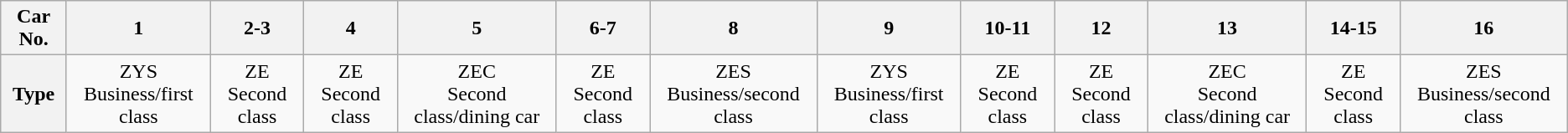<table class="wikitable" style="text-align: center">
<tr>
<th>Car No.</th>
<th>1</th>
<th>2-3</th>
<th>4</th>
<th>5</th>
<th>6-7</th>
<th>8</th>
<th>9</th>
<th>10-11</th>
<th>12</th>
<th>13</th>
<th>14-15</th>
<th>16</th>
</tr>
<tr>
<th>Type</th>
<td>ZYS<br>Business/first class</td>
<td>ZE<br>Second class</td>
<td>ZE<br>Second class </td>
<td>ZEC<br>Second class/dining car</td>
<td>ZE<br>Second class</td>
<td>ZES<br>Business/second class</td>
<td>ZYS<br>Business/first class</td>
<td>ZE<br>Second class</td>
<td>ZE<br>Second class </td>
<td>ZEC<br>Second class/dining car</td>
<td>ZE<br>Second class</td>
<td>ZES<br>Business/second class</td>
</tr>
</table>
